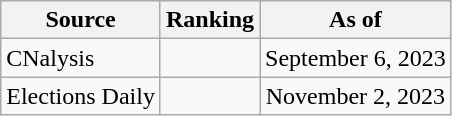<table class="wikitable" style="text-align:center">
<tr>
<th>Source</th>
<th>Ranking</th>
<th>As of</th>
</tr>
<tr>
<td align=left>CNalysis</td>
<td></td>
<td>September 6, 2023</td>
</tr>
<tr>
<td align=left>Elections Daily</td>
<td></td>
<td>November 2, 2023</td>
</tr>
</table>
